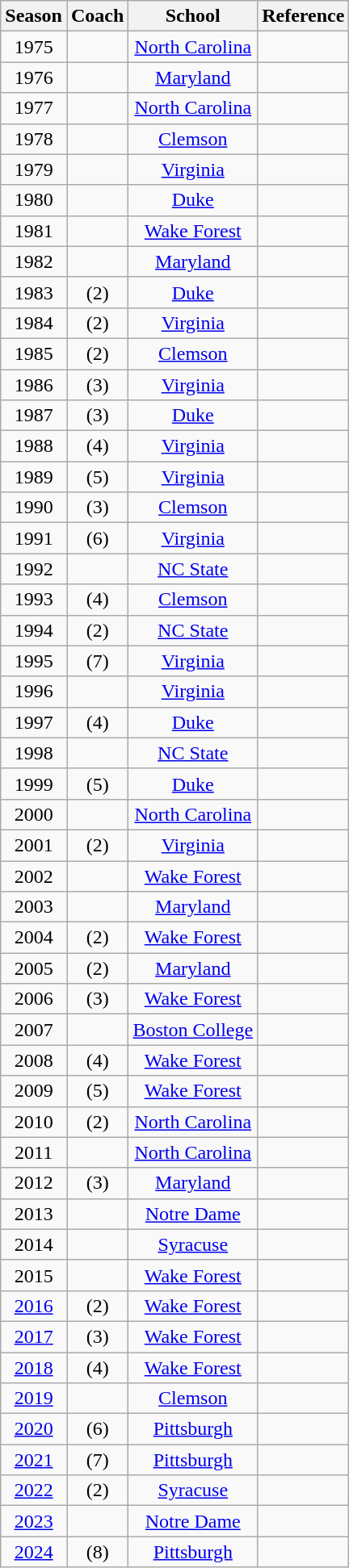<table class="wikitable sortable">
<tr>
<th>Season</th>
<th>Coach</th>
<th>School</th>
<th class="unsortable">Reference</th>
</tr>
<tr>
<td align="center">1975</td>
<td align="center"></td>
<td align="center"><a href='#'>North Carolina</a></td>
<td align="center"></td>
</tr>
<tr>
<td align="center">1976</td>
<td align="center"></td>
<td align="center"><a href='#'>Maryland</a></td>
<td align="center"></td>
</tr>
<tr>
<td align="center">1977</td>
<td align="center"></td>
<td align="center"><a href='#'>North Carolina</a></td>
<td align="center"></td>
</tr>
<tr>
<td align="center">1978</td>
<td align="center"></td>
<td align="center"><a href='#'>Clemson</a></td>
<td align="center"></td>
</tr>
<tr>
<td align="center">1979</td>
<td align="center"></td>
<td align="center"><a href='#'>Virginia</a></td>
<td align="center"></td>
</tr>
<tr>
<td align="center">1980</td>
<td align="center"></td>
<td align="center"><a href='#'>Duke</a></td>
<td align="center"></td>
</tr>
<tr>
<td align="center">1981</td>
<td align="center"></td>
<td align="center"><a href='#'>Wake Forest</a></td>
<td align="center"></td>
</tr>
<tr>
<td align="center">1982</td>
<td align="center"></td>
<td align="center"><a href='#'>Maryland</a></td>
<td align="center"></td>
</tr>
<tr>
<td align="center">1983</td>
<td align="center"> (2)</td>
<td align="center"><a href='#'>Duke</a></td>
<td align="center"></td>
</tr>
<tr>
<td align="center">1984</td>
<td align="center"> (2)</td>
<td align="center"><a href='#'>Virginia</a></td>
<td align="center"></td>
</tr>
<tr>
<td align="center">1985</td>
<td align="center"> (2)</td>
<td align="center"><a href='#'>Clemson</a></td>
<td align="center"></td>
</tr>
<tr>
<td align="center">1986</td>
<td align="center"> (3)</td>
<td align="center"><a href='#'>Virginia</a></td>
<td align="center"></td>
</tr>
<tr>
<td align="center">1987</td>
<td align="center"> (3)</td>
<td align="center"><a href='#'>Duke</a></td>
<td align="center"></td>
</tr>
<tr>
<td align="center">1988</td>
<td align="center"> (4)</td>
<td align="center"><a href='#'>Virginia</a></td>
<td align="center"></td>
</tr>
<tr>
<td align="center">1989</td>
<td align="center"> (5)</td>
<td align="center"><a href='#'>Virginia</a></td>
<td align="center"></td>
</tr>
<tr>
<td align="center">1990</td>
<td align="center"> (3)</td>
<td align="center"><a href='#'>Clemson</a></td>
<td align="center"></td>
</tr>
<tr>
<td align="center">1991</td>
<td align="center"> (6)</td>
<td align="center"><a href='#'>Virginia</a></td>
<td align="center"></td>
</tr>
<tr>
<td align="center">1992</td>
<td align="center"></td>
<td align="center"><a href='#'>NC State</a></td>
<td align="center"></td>
</tr>
<tr>
<td align="center">1993</td>
<td align="center"> (4)</td>
<td align="center"><a href='#'>Clemson</a></td>
<td align="center"></td>
</tr>
<tr>
<td align="center">1994</td>
<td align="center"> (2)</td>
<td align="center"><a href='#'>NC State</a></td>
<td align="center"></td>
</tr>
<tr>
<td align="center">1995</td>
<td align="center"> (7)</td>
<td align="center"><a href='#'>Virginia</a></td>
<td align="center"></td>
</tr>
<tr>
<td align="center">1996</td>
<td align="center"></td>
<td align="center"><a href='#'>Virginia</a></td>
<td align="center"></td>
</tr>
<tr>
<td align="center">1997</td>
<td align="center"> (4)</td>
<td align="center"><a href='#'>Duke</a></td>
<td align="center"></td>
</tr>
<tr>
<td align="center">1998</td>
<td align="center"></td>
<td align="center"><a href='#'>NC State</a></td>
<td align="center"></td>
</tr>
<tr>
<td align="center">1999</td>
<td align="center"> (5)</td>
<td align="center"><a href='#'>Duke</a></td>
<td align="center"></td>
</tr>
<tr>
<td align="center">2000</td>
<td align="center"></td>
<td align="center"><a href='#'>North Carolina</a></td>
<td align="center"></td>
</tr>
<tr>
<td align="center">2001</td>
<td align="center"> (2)</td>
<td align="center"><a href='#'>Virginia</a></td>
<td align="center"></td>
</tr>
<tr>
<td align="center">2002</td>
<td align="center"></td>
<td align="center"><a href='#'>Wake Forest</a></td>
<td align="center"></td>
</tr>
<tr>
<td align="center">2003</td>
<td align="center"></td>
<td align="center"><a href='#'>Maryland</a></td>
<td align="center"></td>
</tr>
<tr>
<td align="center">2004</td>
<td align="center"> (2)</td>
<td align="center"><a href='#'>Wake Forest</a></td>
<td align="center"></td>
</tr>
<tr>
<td align="center">2005</td>
<td align="center"> (2)</td>
<td align="center"><a href='#'>Maryland</a></td>
<td align="center"></td>
</tr>
<tr>
<td align="center">2006</td>
<td align="center"> (3)</td>
<td align="center"><a href='#'>Wake Forest</a></td>
<td align="center"></td>
</tr>
<tr>
<td align="center">2007</td>
<td align="center"></td>
<td align="center"><a href='#'>Boston College</a></td>
<td align="center"></td>
</tr>
<tr>
<td align="center">2008</td>
<td align="center"> (4)</td>
<td align="center"><a href='#'>Wake Forest</a></td>
<td align="center"></td>
</tr>
<tr>
<td align="center">2009</td>
<td align="center"> (5)</td>
<td align="center"><a href='#'>Wake Forest</a></td>
<td align="center"></td>
</tr>
<tr>
<td align="center">2010</td>
<td align="center"> (2)</td>
<td align="center"><a href='#'>North Carolina</a></td>
<td align="center"></td>
</tr>
<tr>
<td align="center">2011</td>
<td align="center"></td>
<td align="center"><a href='#'>North Carolina</a></td>
<td align="center"></td>
</tr>
<tr>
<td align="center">2012</td>
<td align="center"> (3)</td>
<td align="center"><a href='#'>Maryland</a></td>
<td align="center"></td>
</tr>
<tr>
<td align="center">2013</td>
<td align="center"></td>
<td align="center"><a href='#'>Notre Dame</a></td>
<td align="center"></td>
</tr>
<tr>
<td align="center">2014</td>
<td align="center"></td>
<td align="center"><a href='#'>Syracuse</a></td>
<td align="center"></td>
</tr>
<tr>
<td align="center">2015</td>
<td align="center"></td>
<td align="center"><a href='#'>Wake Forest</a></td>
<td align="center"></td>
</tr>
<tr>
<td align="center"><a href='#'>2016</a></td>
<td align="center"> (2)</td>
<td align="center"><a href='#'>Wake Forest</a></td>
<td align="center"></td>
</tr>
<tr>
<td align="center"><a href='#'>2017</a></td>
<td align="center"> (3)</td>
<td align="center"><a href='#'>Wake Forest</a></td>
<td align="center"></td>
</tr>
<tr>
<td align="center"><a href='#'>2018</a></td>
<td align="center"> (4)</td>
<td align="center"><a href='#'>Wake Forest</a></td>
<td align="center"></td>
</tr>
<tr>
<td align="center"><a href='#'>2019</a></td>
<td align="center"></td>
<td align="center"><a href='#'>Clemson</a></td>
<td align="center"></td>
</tr>
<tr>
<td align="center"><a href='#'>2020</a></td>
<td align="center"> (6)</td>
<td align="center"><a href='#'>Pittsburgh</a></td>
<td align="center"></td>
</tr>
<tr>
<td align="center"><a href='#'>2021</a></td>
<td align="center"> (7)</td>
<td align="center"><a href='#'>Pittsburgh</a></td>
<td align="center"></td>
</tr>
<tr>
<td align="center"><a href='#'>2022</a></td>
<td align="center"> (2)</td>
<td align="center"><a href='#'>Syracuse</a></td>
<td align="center"></td>
</tr>
<tr>
<td align="center"><a href='#'>2023</a></td>
<td align="center"></td>
<td align="center"><a href='#'>Notre Dame</a></td>
<td align="center"></td>
</tr>
<tr>
<td align="center"><a href='#'>2024</a></td>
<td align="center"> (8)</td>
<td align="center"><a href='#'>Pittsburgh</a></td>
<td align="center"></td>
</tr>
</table>
